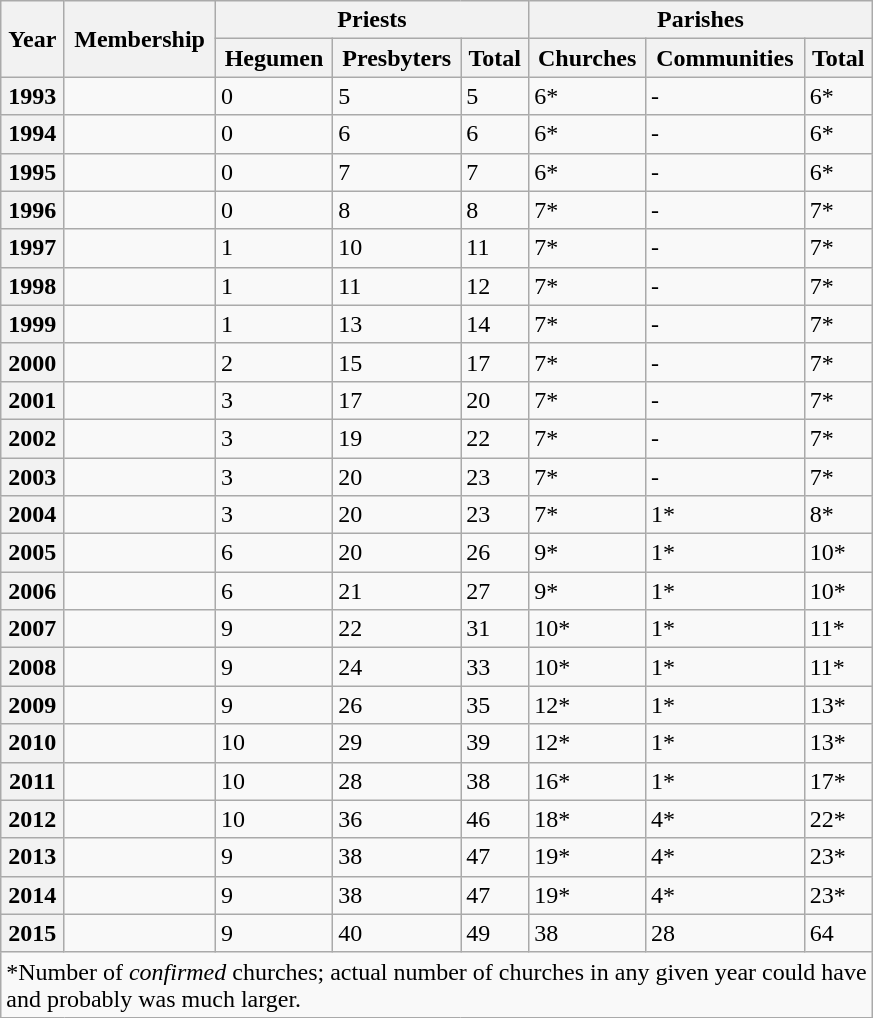<table class="wikitable">
<tr>
<th rowspan="2">Year</th>
<th rowspan="2">Membership</th>
<th colspan="3">Priests</th>
<th colspan="3">Parishes</th>
</tr>
<tr>
<th>Hegumen</th>
<th>Presbyters</th>
<th>Total</th>
<th>Churches</th>
<th>Communities</th>
<th>Total</th>
</tr>
<tr>
<th>1993</th>
<td></td>
<td>0</td>
<td>5</td>
<td>5</td>
<td>6*</td>
<td>-</td>
<td>6*</td>
</tr>
<tr>
<th>1994</th>
<td></td>
<td>0</td>
<td>6</td>
<td>6</td>
<td>6*</td>
<td>-</td>
<td>6*</td>
</tr>
<tr>
<th>1995</th>
<td></td>
<td>0</td>
<td>7</td>
<td>7</td>
<td>6*</td>
<td>-</td>
<td>6*</td>
</tr>
<tr>
<th>1996</th>
<td></td>
<td>0</td>
<td>8</td>
<td>8</td>
<td>7*</td>
<td>-</td>
<td>7*</td>
</tr>
<tr>
<th>1997</th>
<td></td>
<td>1</td>
<td>10</td>
<td>11</td>
<td>7*</td>
<td>-</td>
<td>7*</td>
</tr>
<tr>
<th>1998</th>
<td></td>
<td>1</td>
<td>11</td>
<td>12</td>
<td>7*</td>
<td>-</td>
<td>7*</td>
</tr>
<tr>
<th>1999</th>
<td></td>
<td>1</td>
<td>13</td>
<td>14</td>
<td>7*</td>
<td>-</td>
<td>7*</td>
</tr>
<tr>
<th>2000</th>
<td></td>
<td>2</td>
<td>15</td>
<td>17</td>
<td>7*</td>
<td>-</td>
<td>7*</td>
</tr>
<tr>
<th>2001</th>
<td></td>
<td>3</td>
<td>17</td>
<td>20</td>
<td>7*</td>
<td>-</td>
<td>7*</td>
</tr>
<tr>
<th>2002</th>
<td></td>
<td>3</td>
<td>19</td>
<td>22</td>
<td>7*</td>
<td>-</td>
<td>7*</td>
</tr>
<tr>
<th>2003</th>
<td></td>
<td>3</td>
<td>20</td>
<td>23</td>
<td>7*</td>
<td>-</td>
<td>7*</td>
</tr>
<tr>
<th>2004</th>
<td></td>
<td>3</td>
<td>20</td>
<td>23</td>
<td>7*</td>
<td>1*</td>
<td>8*</td>
</tr>
<tr>
<th>2005</th>
<td></td>
<td>6</td>
<td>20</td>
<td>26</td>
<td>9*</td>
<td>1*</td>
<td>10*</td>
</tr>
<tr>
<th>2006</th>
<td></td>
<td>6</td>
<td>21</td>
<td>27</td>
<td>9*</td>
<td>1*</td>
<td>10*</td>
</tr>
<tr>
<th>2007</th>
<td></td>
<td>9</td>
<td>22</td>
<td>31</td>
<td>10*</td>
<td>1*</td>
<td>11*</td>
</tr>
<tr>
<th>2008</th>
<td></td>
<td>9</td>
<td>24</td>
<td>33</td>
<td>10*</td>
<td>1*</td>
<td>11*</td>
</tr>
<tr>
<th>2009</th>
<td></td>
<td>9</td>
<td>26</td>
<td>35</td>
<td>12*</td>
<td>1*</td>
<td>13*</td>
</tr>
<tr>
<th>2010</th>
<td></td>
<td>10</td>
<td>29</td>
<td>39</td>
<td>12*</td>
<td>1*</td>
<td>13*</td>
</tr>
<tr>
<th>2011</th>
<td></td>
<td>10</td>
<td>28</td>
<td>38</td>
<td>16*</td>
<td>1*</td>
<td>17*</td>
</tr>
<tr>
<th>2012</th>
<td></td>
<td>10</td>
<td>36</td>
<td>46</td>
<td>18*</td>
<td>4*</td>
<td>22*</td>
</tr>
<tr>
<th>2013</th>
<td></td>
<td>9</td>
<td>38</td>
<td>47</td>
<td>19*</td>
<td>4*</td>
<td>23*</td>
</tr>
<tr>
<th>2014</th>
<td></td>
<td>9</td>
<td>38</td>
<td>47</td>
<td>19*</td>
<td>4*</td>
<td>23*</td>
</tr>
<tr>
<th>2015</th>
<td></td>
<td>9</td>
<td>40</td>
<td>49</td>
<td>38</td>
<td>28</td>
<td>64</td>
</tr>
<tr>
<td colspan="8">*Number of <em>confirmed</em> churches; actual number of churches in any given year could have<br>and probably was much larger.</td>
</tr>
</table>
